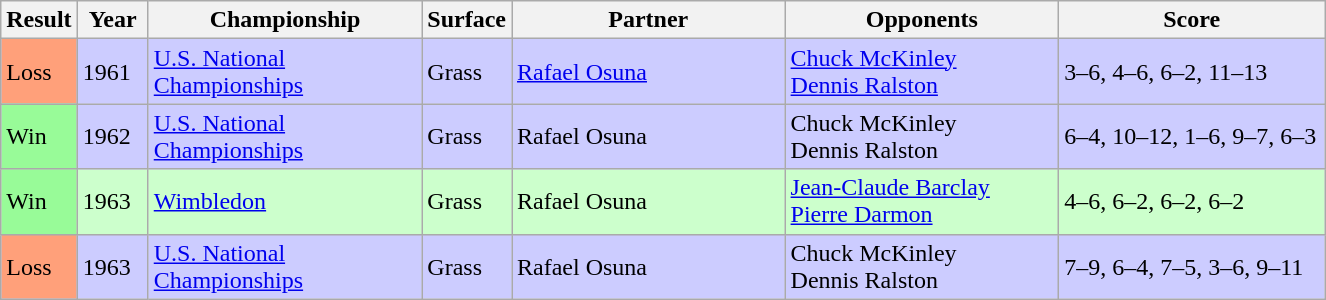<table class="sortable wikitable">
<tr>
<th style="width:40px">Result</th>
<th style="width:40px">Year</th>
<th style="width:175px">Championship</th>
<th style="width:50px">Surface</th>
<th style="width:175px">Partner</th>
<th style="width:175px">Opponents</th>
<th style="width:170px" class="unsortable">Score</th>
</tr>
<tr style="background:#ccf;">
<td style="background:#ffa07a;">Loss</td>
<td>1961</td>
<td><a href='#'>U.S. National Championships</a></td>
<td>Grass</td>
<td> <a href='#'>Rafael Osuna</a></td>
<td> <a href='#'>Chuck McKinley</a> <br>  <a href='#'>Dennis Ralston</a></td>
<td>3–6, 4–6, 6–2, 11–13</td>
</tr>
<tr style="background:#ccf;">
<td style="background:#98fb98;">Win</td>
<td>1962</td>
<td><a href='#'>U.S. National Championships</a></td>
<td>Grass</td>
<td> Rafael Osuna</td>
<td> Chuck McKinley <br>  Dennis Ralston</td>
<td>6–4, 10–12, 1–6, 9–7, 6–3</td>
</tr>
<tr style="background:#cfc;">
<td style="background:#98fb98;">Win</td>
<td>1963</td>
<td><a href='#'>Wimbledon</a></td>
<td>Grass</td>
<td> Rafael Osuna</td>
<td>  <a href='#'>Jean-Claude Barclay</a> <br>  <a href='#'>Pierre Darmon</a></td>
<td>4–6, 6–2, 6–2, 6–2</td>
</tr>
<tr style="background:#ccf;">
<td style="background:#ffa07a;">Loss</td>
<td>1963</td>
<td><a href='#'>U.S. National Championships</a></td>
<td>Grass</td>
<td> Rafael Osuna</td>
<td> Chuck McKinley <br>  Dennis Ralston</td>
<td>7–9, 6–4, 7–5, 3–6, 9–11</td>
</tr>
</table>
